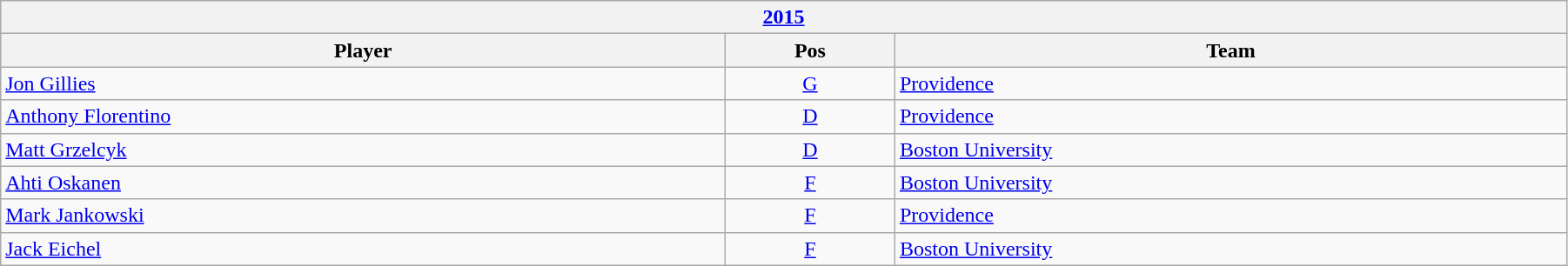<table class="wikitable" width=95%>
<tr>
<th colspan=3><a href='#'>2015</a></th>
</tr>
<tr>
<th>Player</th>
<th>Pos</th>
<th>Team</th>
</tr>
<tr>
<td><a href='#'>Jon Gillies</a></td>
<td style="text-align:center;"><a href='#'>G</a></td>
<td><a href='#'>Providence</a></td>
</tr>
<tr>
<td><a href='#'>Anthony Florentino</a></td>
<td style="text-align:center;"><a href='#'>D</a></td>
<td><a href='#'>Providence</a></td>
</tr>
<tr>
<td><a href='#'>Matt Grzelcyk</a></td>
<td style="text-align:center;"><a href='#'>D</a></td>
<td><a href='#'>Boston University</a></td>
</tr>
<tr>
<td><a href='#'>Ahti Oskanen</a></td>
<td style="text-align:center;"><a href='#'>F</a></td>
<td><a href='#'>Boston University</a></td>
</tr>
<tr>
<td><a href='#'>Mark Jankowski</a></td>
<td style="text-align:center;"><a href='#'>F</a></td>
<td><a href='#'>Providence</a></td>
</tr>
<tr>
<td><a href='#'>Jack Eichel</a></td>
<td style="text-align:center;"><a href='#'>F</a></td>
<td><a href='#'>Boston University</a></td>
</tr>
</table>
